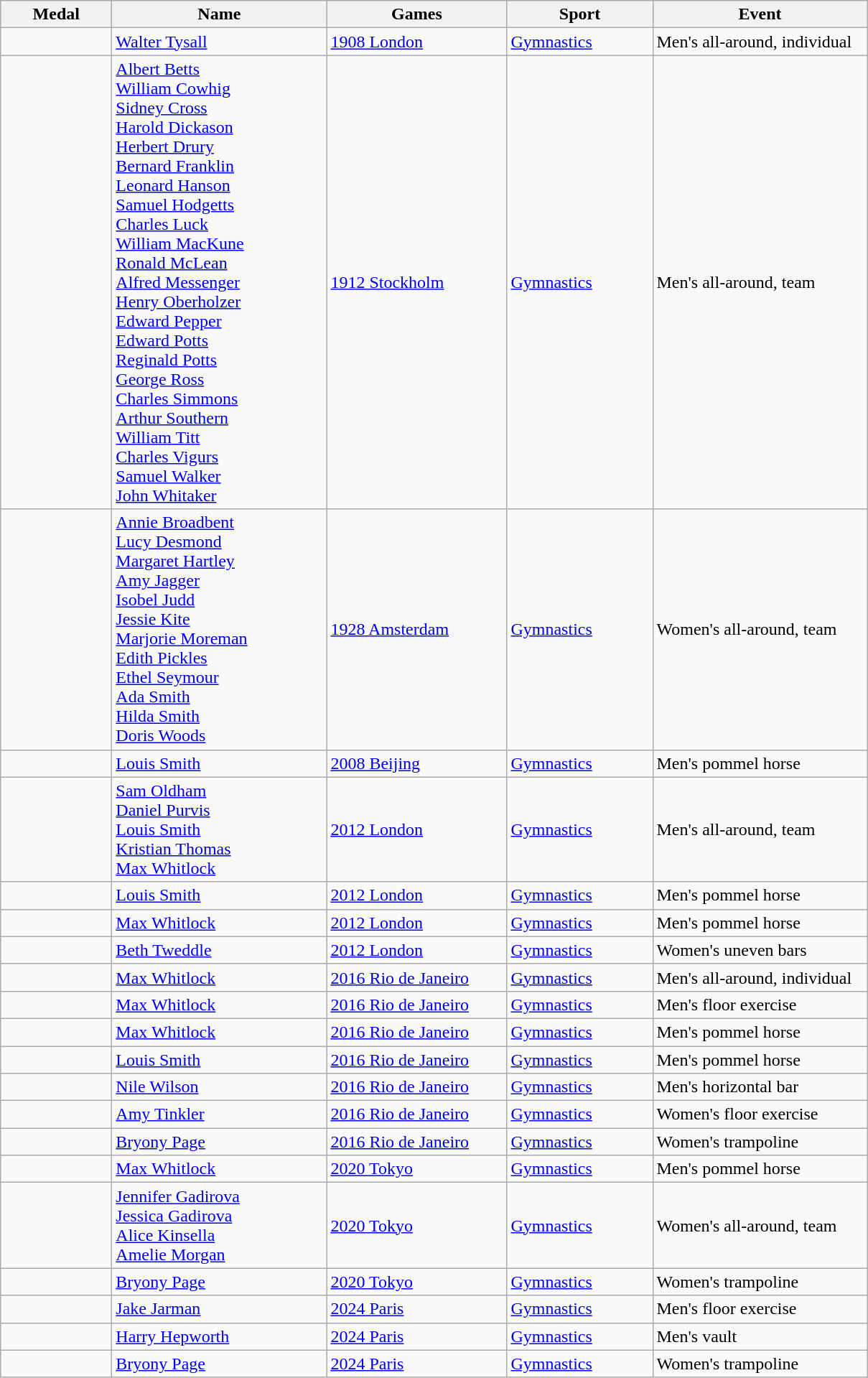<table class="wikitable sortable collapsible collapsed">
<tr>
<th style="width:6em">Medal</th>
<th style="width:12em">Name</th>
<th style="width:10em">Games</th>
<th style="width:8em">Sport</th>
<th style="width:12em">Event</th>
</tr>
<tr>
<td></td>
<td><a href='#'>Walter Tysall</a></td>
<td> <a href='#'>1908 London</a></td>
<td> <a href='#'>Gymnastics</a></td>
<td>Men's all-around, individual</td>
</tr>
<tr>
<td></td>
<td><a href='#'>Albert Betts</a><br><a href='#'>William Cowhig</a><br><a href='#'>Sidney Cross</a><br><a href='#'>Harold Dickason</a><br><a href='#'>Herbert Drury</a><br><a href='#'>Bernard Franklin</a><br><a href='#'>Leonard Hanson</a><br><a href='#'>Samuel Hodgetts</a><br><a href='#'>Charles Luck</a><br><a href='#'>William MacKune</a><br><a href='#'>Ronald McLean</a><br><a href='#'>Alfred Messenger</a><br><a href='#'>Henry Oberholzer</a><br><a href='#'>Edward Pepper</a><br><a href='#'>Edward Potts</a><br><a href='#'>Reginald Potts</a><br><a href='#'>George Ross</a><br><a href='#'>Charles Simmons</a><br><a href='#'>Arthur Southern</a><br><a href='#'>William Titt</a><br><a href='#'>Charles Vigurs</a><br><a href='#'>Samuel Walker</a><br><a href='#'>John Whitaker</a></td>
<td> <a href='#'>1912 Stockholm</a></td>
<td> <a href='#'>Gymnastics</a></td>
<td>Men's all-around, team</td>
</tr>
<tr>
<td></td>
<td><a href='#'>Annie Broadbent</a><br><a href='#'>Lucy Desmond</a><br><a href='#'>Margaret Hartley</a><br><a href='#'>Amy Jagger</a><br><a href='#'>Isobel Judd</a><br><a href='#'>Jessie Kite</a><br><a href='#'>Marjorie Moreman</a><br><a href='#'>Edith Pickles</a><br><a href='#'>Ethel Seymour</a><br><a href='#'>Ada Smith</a><br><a href='#'>Hilda Smith</a><br><a href='#'>Doris Woods</a></td>
<td> <a href='#'>1928 Amsterdam</a></td>
<td> <a href='#'>Gymnastics</a></td>
<td>Women's all-around, team</td>
</tr>
<tr>
<td></td>
<td><a href='#'>Louis Smith</a></td>
<td> <a href='#'>2008 Beijing</a></td>
<td> <a href='#'>Gymnastics</a></td>
<td>Men's pommel horse</td>
</tr>
<tr>
<td></td>
<td><a href='#'>Sam Oldham</a><br><a href='#'>Daniel Purvis</a><br><a href='#'>Louis Smith</a><br><a href='#'>Kristian Thomas</a><br><a href='#'>Max Whitlock</a></td>
<td> <a href='#'>2012 London</a></td>
<td> <a href='#'>Gymnastics</a></td>
<td>Men's all-around, team</td>
</tr>
<tr>
<td></td>
<td><a href='#'>Louis Smith</a></td>
<td> <a href='#'>2012 London</a></td>
<td> <a href='#'>Gymnastics</a></td>
<td>Men's pommel horse</td>
</tr>
<tr>
<td></td>
<td><a href='#'>Max Whitlock</a></td>
<td> <a href='#'>2012 London</a></td>
<td> <a href='#'>Gymnastics</a></td>
<td>Men's pommel horse</td>
</tr>
<tr>
<td></td>
<td><a href='#'>Beth Tweddle</a></td>
<td> <a href='#'>2012 London</a></td>
<td> <a href='#'>Gymnastics</a></td>
<td>Women's uneven bars</td>
</tr>
<tr>
<td></td>
<td><a href='#'>Max Whitlock</a></td>
<td> <a href='#'>2016 Rio de Janeiro</a></td>
<td> <a href='#'>Gymnastics</a></td>
<td>Men's all-around, individual</td>
</tr>
<tr>
<td></td>
<td><a href='#'>Max Whitlock</a></td>
<td> <a href='#'>2016 Rio de Janeiro</a></td>
<td> <a href='#'>Gymnastics</a></td>
<td>Men's floor exercise</td>
</tr>
<tr>
<td></td>
<td><a href='#'>Max Whitlock</a></td>
<td> <a href='#'>2016 Rio de Janeiro</a></td>
<td> <a href='#'>Gymnastics</a></td>
<td>Men's pommel horse</td>
</tr>
<tr>
<td></td>
<td><a href='#'>Louis Smith</a></td>
<td> <a href='#'>2016 Rio de Janeiro</a></td>
<td> <a href='#'>Gymnastics</a></td>
<td>Men's pommel horse</td>
</tr>
<tr>
<td></td>
<td><a href='#'>Nile Wilson</a></td>
<td> <a href='#'>2016 Rio de Janeiro</a></td>
<td> <a href='#'>Gymnastics</a></td>
<td>Men's horizontal bar</td>
</tr>
<tr>
<td></td>
<td><a href='#'>Amy Tinkler</a></td>
<td> <a href='#'>2016 Rio de Janeiro</a></td>
<td> <a href='#'>Gymnastics</a></td>
<td>Women's floor exercise</td>
</tr>
<tr>
<td></td>
<td><a href='#'>Bryony Page</a></td>
<td> <a href='#'>2016 Rio de Janeiro</a></td>
<td> <a href='#'>Gymnastics</a></td>
<td>Women's trampoline</td>
</tr>
<tr>
<td></td>
<td><a href='#'>Max Whitlock</a></td>
<td> <a href='#'>2020 Tokyo</a></td>
<td> <a href='#'>Gymnastics</a></td>
<td>Men's pommel horse</td>
</tr>
<tr>
<td></td>
<td><a href='#'>Jennifer Gadirova</a><br><a href='#'>Jessica Gadirova</a><br><a href='#'>Alice Kinsella</a><br><a href='#'>Amelie Morgan</a></td>
<td> <a href='#'>2020 Tokyo</a></td>
<td> <a href='#'>Gymnastics</a></td>
<td>Women's all-around, team</td>
</tr>
<tr>
<td></td>
<td><a href='#'>Bryony Page</a></td>
<td> <a href='#'>2020 Tokyo</a></td>
<td> <a href='#'>Gymnastics</a></td>
<td>Women's trampoline</td>
</tr>
<tr>
<td></td>
<td><a href='#'>Jake Jarman</a></td>
<td> <a href='#'>2024 Paris</a></td>
<td> <a href='#'>Gymnastics</a></td>
<td>Men's floor exercise</td>
</tr>
<tr>
<td></td>
<td><a href='#'>Harry Hepworth</a></td>
<td> <a href='#'>2024 Paris</a></td>
<td> <a href='#'>Gymnastics</a></td>
<td>Men's vault</td>
</tr>
<tr>
<td></td>
<td><a href='#'>Bryony Page</a></td>
<td> <a href='#'>2024 Paris</a></td>
<td> <a href='#'>Gymnastics</a></td>
<td>Women's trampoline</td>
</tr>
</table>
